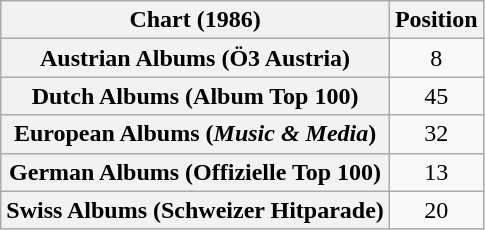<table class="wikitable sortable plainrowheaders" style="text-align:center">
<tr>
<th scope="col">Chart (1986)</th>
<th scope="col">Position</th>
</tr>
<tr>
<th scope="row">Austrian Albums (Ö3 Austria)</th>
<td>8</td>
</tr>
<tr>
<th scope="row">Dutch Albums (Album Top 100)</th>
<td>45</td>
</tr>
<tr>
<th scope="row">European Albums (<em>Music & Media</em>)</th>
<td>32</td>
</tr>
<tr>
<th scope="row">German Albums (Offizielle Top 100)</th>
<td>13</td>
</tr>
<tr>
<th scope="row">Swiss Albums (Schweizer Hitparade)</th>
<td>20</td>
</tr>
</table>
